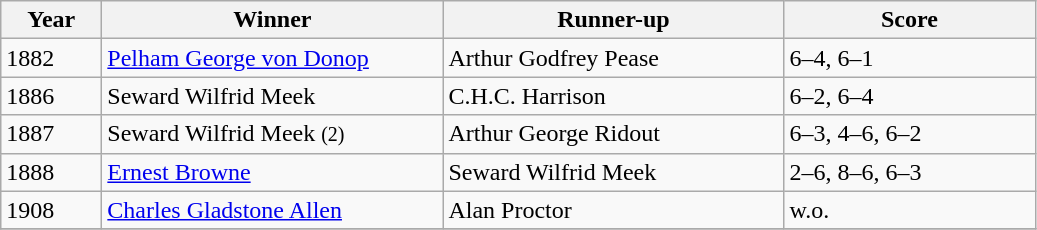<table class="wikitable">
<tr>
<th style="width:60px;">Year</th>
<th style="width:220px;">Winner</th>
<th style="width:220px;">Runner-up</th>
<th style="width:160px;">Score</th>
</tr>
<tr>
<td>1882</td>
<td> <a href='#'>Pelham George von Donop</a></td>
<td> Arthur Godfrey Pease</td>
<td>6–4, 6–1</td>
</tr>
<tr>
<td>1886</td>
<td> Seward Wilfrid Meek</td>
<td> C.H.C. Harrison</td>
<td>6–2, 6–4</td>
</tr>
<tr>
<td>1887</td>
<td> Seward Wilfrid Meek <small>(2)</small></td>
<td> Arthur George Ridout</td>
<td>6–3, 4–6, 6–2</td>
</tr>
<tr>
<td>1888</td>
<td> <a href='#'>Ernest Browne</a></td>
<td> Seward Wilfrid Meek</td>
<td>2–6, 8–6, 6–3</td>
</tr>
<tr>
<td>1908</td>
<td> <a href='#'>Charles Gladstone Allen</a></td>
<td> Alan Proctor</td>
<td>w.o.</td>
</tr>
<tr>
</tr>
</table>
